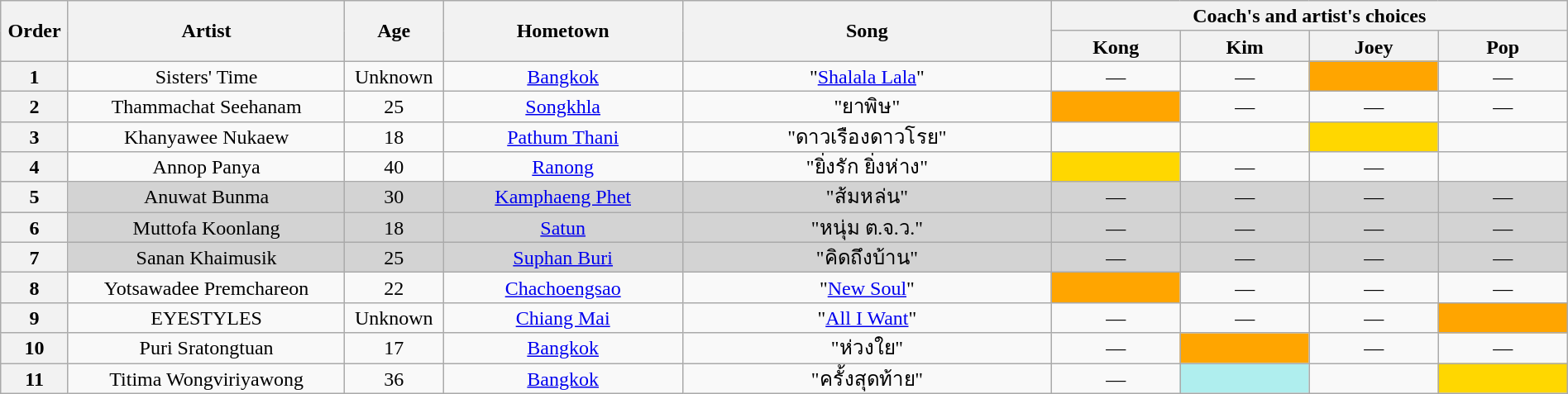<table class="wikitable" style="text-align:center; line-height:17px; width:100%;">
<tr>
<th scope="col" rowspan="2" style="width:02%;">Order</th>
<th scope="col" rowspan="2" style="width:15%;">Artist</th>
<th scope="col" rowspan="2" style="width:04%;">Age</th>
<th scope="col" rowspan="2" style="width:13%;">Hometown</th>
<th scope="col" rowspan="2" style="width:20%;">Song</th>
<th scope="col" colspan="4" style="width:30%;">Coach's and artist's choices</th>
</tr>
<tr>
<th style="width:07%;">Kong</th>
<th style="width:07%;">Kim</th>
<th style="width:07%;">Joey</th>
<th style="width:07%;">Pop</th>
</tr>
<tr>
<th>1</th>
<td>Sisters' Time</td>
<td>Unknown</td>
<td><a href='#'>Bangkok</a></td>
<td>"<a href='#'>Shalala Lala</a>"</td>
<td>—</td>
<td>—</td>
<td style="background:orange;"></td>
<td>—</td>
</tr>
<tr>
<th>2</th>
<td>Thammachat Seehanam</td>
<td>25</td>
<td><a href='#'>Songkhla</a></td>
<td>"ยาพิษ"</td>
<td style="background:orange;"></td>
<td>—</td>
<td>—</td>
<td>—</td>
</tr>
<tr>
<th>3</th>
<td>Khanyawee Nukaew</td>
<td>18</td>
<td><a href='#'>Pathum Thani</a></td>
<td>"ดาวเรืองดาวโรย"</td>
<td></td>
<td></td>
<td style="background:gold;"></td>
<td></td>
</tr>
<tr>
<th>4</th>
<td>Annop Panya</td>
<td>40</td>
<td><a href='#'>Ranong</a></td>
<td>"ยิ่งรัก ยิ่งห่าง"</td>
<td style="background:gold;"></td>
<td>—</td>
<td>—</td>
<td></td>
</tr>
<tr bgcolor=lightgrey>
<th>5</th>
<td>Anuwat Bunma</td>
<td>30</td>
<td><a href='#'>Kamphaeng Phet</a></td>
<td>"ส้มหล่น"</td>
<td>—</td>
<td>—</td>
<td>—</td>
<td>—</td>
</tr>
<tr bgcolor=lightgrey>
<th>6</th>
<td>Muttofa Koonlang</td>
<td>18</td>
<td><a href='#'>Satun</a></td>
<td>"หนุ่ม ต.จ.ว."</td>
<td>—</td>
<td>—</td>
<td>—</td>
<td>—</td>
</tr>
<tr bgcolor=lightgrey>
<th>7</th>
<td>Sanan Khaimusik</td>
<td>25</td>
<td><a href='#'>Suphan Buri</a></td>
<td>"คิดถึงบ้าน"</td>
<td>—</td>
<td>—</td>
<td>—</td>
<td>—</td>
</tr>
<tr>
<th>8</th>
<td>Yotsawadee Premchareon</td>
<td>22</td>
<td><a href='#'>Chachoengsao</a></td>
<td>"<a href='#'>New Soul</a>"</td>
<td style="background:orange;"></td>
<td>—</td>
<td>—</td>
<td>—</td>
</tr>
<tr>
<th>9</th>
<td>EYESTYLES</td>
<td>Unknown</td>
<td><a href='#'>Chiang Mai</a></td>
<td>"<a href='#'>All I Want</a>"</td>
<td>—</td>
<td>—</td>
<td>—</td>
<td style="background:orange;"></td>
</tr>
<tr>
<th>10</th>
<td>Puri Sratongtuan</td>
<td>17</td>
<td><a href='#'>Bangkok</a></td>
<td>"ห่วงใย"</td>
<td>—</td>
<td style="background:orange;"></td>
<td>—</td>
<td>—</td>
</tr>
<tr>
<th>11</th>
<td>Titima Wongviriyawong</td>
<td>36</td>
<td><a href='#'>Bangkok</a></td>
<td>"ครั้งสุดท้าย"</td>
<td>—</td>
<td style="background:#afeeee;"></td>
<td></td>
<td style="background:gold;"></td>
</tr>
</table>
